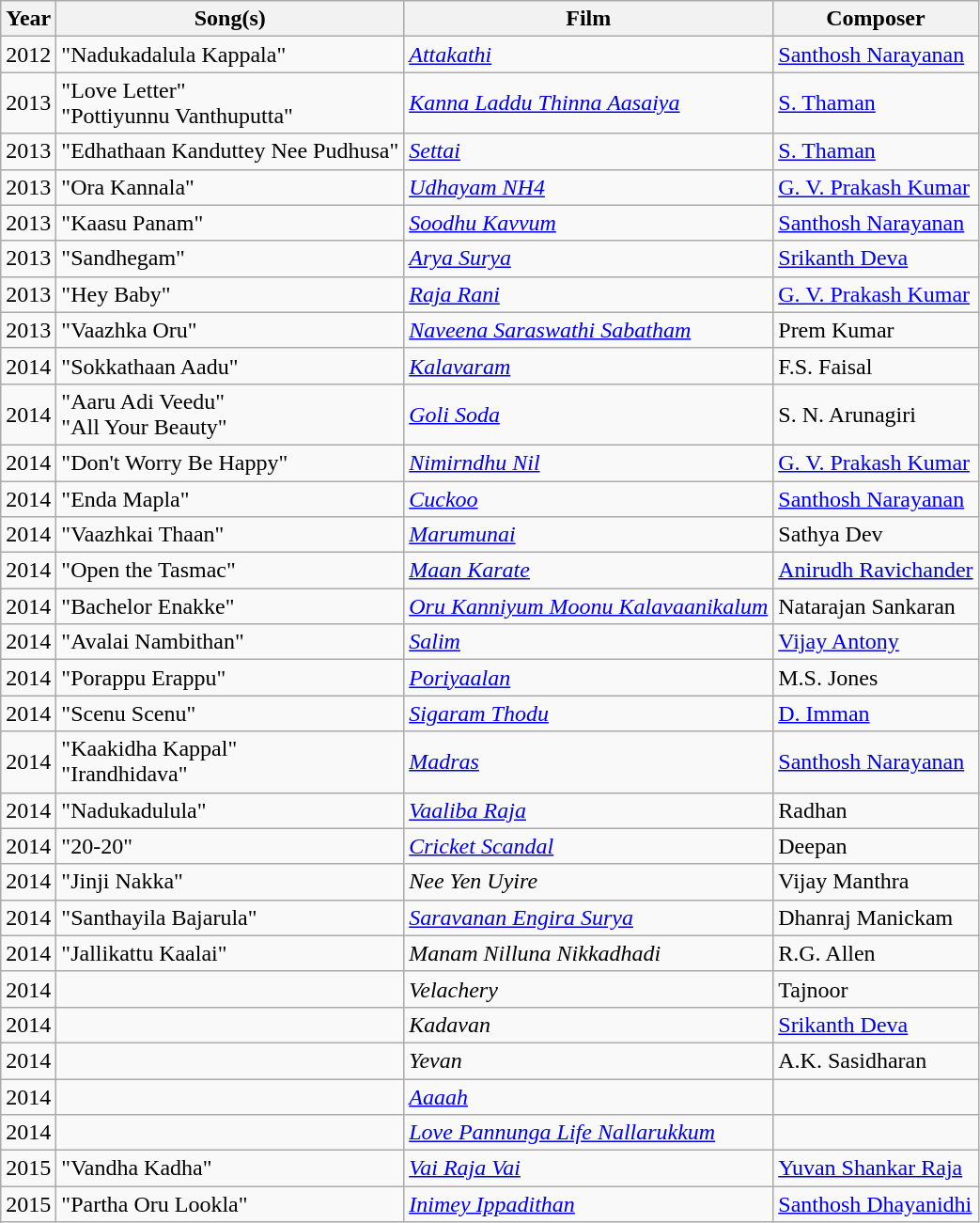<table class="wikitable sortable">
<tr>
<th>Year</th>
<th>Song(s)</th>
<th>Film</th>
<th>Composer</th>
</tr>
<tr>
<td>2012</td>
<td>"Nadukadalula Kappala"</td>
<td><em><a href='#'>Attakathi</a></em></td>
<td><a href='#'>Santhosh Narayanan</a></td>
</tr>
<tr>
<td>2013</td>
<td>"Love Letter" <br> "Pottiyunnu Vanthuputta"</td>
<td><em><a href='#'>Kanna Laddu Thinna Aasaiya</a></em></td>
<td><a href='#'>S. Thaman</a></td>
</tr>
<tr>
<td>2013</td>
<td>"Edhathaan Kanduttey Nee Pudhusa"</td>
<td><em><a href='#'>Settai</a></em></td>
<td><a href='#'>S. Thaman</a></td>
</tr>
<tr>
<td>2013</td>
<td>"Ora Kannala"</td>
<td><em><a href='#'>Udhayam NH4</a></em></td>
<td><a href='#'>G. V. Prakash Kumar</a></td>
</tr>
<tr>
<td>2013</td>
<td>"Kaasu Panam"</td>
<td><em><a href='#'>Soodhu Kavvum</a></em></td>
<td><a href='#'>Santhosh Narayanan</a></td>
</tr>
<tr>
<td>2013</td>
<td>"Sandhegam"</td>
<td><em><a href='#'>Arya Surya</a></em></td>
<td><a href='#'>Srikanth Deva</a></td>
</tr>
<tr>
<td>2013</td>
<td>"Hey Baby"</td>
<td><em><a href='#'>Raja Rani</a></em></td>
<td><a href='#'>G. V. Prakash Kumar</a></td>
</tr>
<tr>
<td>2013</td>
<td>"Vaazhka Oru"</td>
<td><em><a href='#'>Naveena Saraswathi Sabatham</a></em></td>
<td>Prem Kumar</td>
</tr>
<tr>
<td>2014</td>
<td>"Sokkathaan Aadu"</td>
<td><em><a href='#'>Kalavaram</a></em></td>
<td>F.S. Faisal</td>
</tr>
<tr>
<td>2014</td>
<td>"Aaru Adi Veedu" <br> "All Your Beauty"</td>
<td><em><a href='#'>Goli Soda</a></em></td>
<td>S. N. Arunagiri</td>
</tr>
<tr>
<td>2014</td>
<td>"Don't Worry Be Happy"</td>
<td><em><a href='#'>Nimirndhu Nil</a></em></td>
<td><a href='#'>G. V. Prakash Kumar</a></td>
</tr>
<tr>
<td>2014</td>
<td>"Enda Mapla"</td>
<td><em><a href='#'>Cuckoo</a></em></td>
<td><a href='#'>Santhosh Narayanan</a></td>
</tr>
<tr>
<td>2014</td>
<td>"Vaazhkai Thaan"</td>
<td><em><a href='#'>Marumunai</a></em></td>
<td>Sathya Dev</td>
</tr>
<tr>
<td>2014</td>
<td>"Open the Tasmac"</td>
<td><em><a href='#'>Maan Karate</a></em></td>
<td><a href='#'>Anirudh Ravichander</a></td>
</tr>
<tr>
<td>2014</td>
<td>"Bachelor Enakke"</td>
<td><em><a href='#'>Oru Kanniyum Moonu Kalavaanikalum</a></em></td>
<td>Natarajan Sankaran</td>
</tr>
<tr>
<td>2014</td>
<td>"Avalai Nambithan"</td>
<td><em><a href='#'>Salim</a></em></td>
<td><a href='#'>Vijay Antony</a></td>
</tr>
<tr>
<td>2014</td>
<td>"Porappu Erappu"</td>
<td><em><a href='#'>Poriyaalan</a></em></td>
<td>M.S. Jones</td>
</tr>
<tr>
<td>2014</td>
<td>"Scenu Scenu"</td>
<td><em><a href='#'>Sigaram Thodu</a></em></td>
<td><a href='#'>D. Imman</a></td>
</tr>
<tr>
<td>2014</td>
<td>"Kaakidha Kappal" <br> "Irandhidava"</td>
<td><em><a href='#'>Madras</a></em></td>
<td><a href='#'>Santhosh Narayanan</a></td>
</tr>
<tr>
<td>2014</td>
<td>"Nadukadulula"</td>
<td><em><a href='#'>Vaaliba Raja</a></em></td>
<td>Radhan</td>
</tr>
<tr>
<td>2014</td>
<td>"20-20"</td>
<td><em><a href='#'>Cricket Scandal</a></em></td>
<td>Deepan</td>
</tr>
<tr>
<td>2014</td>
<td>"Jinji Nakka"</td>
<td><em>Nee Yen Uyire</em></td>
<td>Vijay Manthra</td>
</tr>
<tr>
<td>2014</td>
<td>"Santhayila Bajarula"</td>
<td><em><a href='#'>Saravanan Engira Surya</a></em></td>
<td>Dhanraj Manickam</td>
</tr>
<tr>
<td>2014</td>
<td>"Jallikattu Kaalai"</td>
<td><em>Manam Nilluna Nikkadhadi</em></td>
<td>R.G. Allen</td>
</tr>
<tr>
<td>2014</td>
<td></td>
<td><em>Velachery</em></td>
<td>Tajnoor</td>
</tr>
<tr>
<td>2014</td>
<td></td>
<td><em>Kadavan</em></td>
<td><a href='#'>Srikanth Deva</a></td>
</tr>
<tr>
<td>2014</td>
<td></td>
<td><em>Yevan</em></td>
<td>A.K. Sasidharan</td>
</tr>
<tr>
<td>2014</td>
<td></td>
<td><em><a href='#'>Aaaah</a></em></td>
<td></td>
</tr>
<tr>
<td>2014</td>
<td></td>
<td><em><a href='#'>Love Pannunga Life Nallarukkum</a></em></td>
<td></td>
</tr>
<tr>
<td>2015</td>
<td>"Vandha Kadha"</td>
<td><em><a href='#'>Vai Raja Vai</a></em></td>
<td><a href='#'>Yuvan Shankar Raja</a></td>
</tr>
<tr>
<td>2015</td>
<td>"Partha Oru Lookla"</td>
<td><em><a href='#'>Inimey Ippadithan</a></em></td>
<td><a href='#'>Santhosh Dhayanidhi</a></td>
</tr>
</table>
